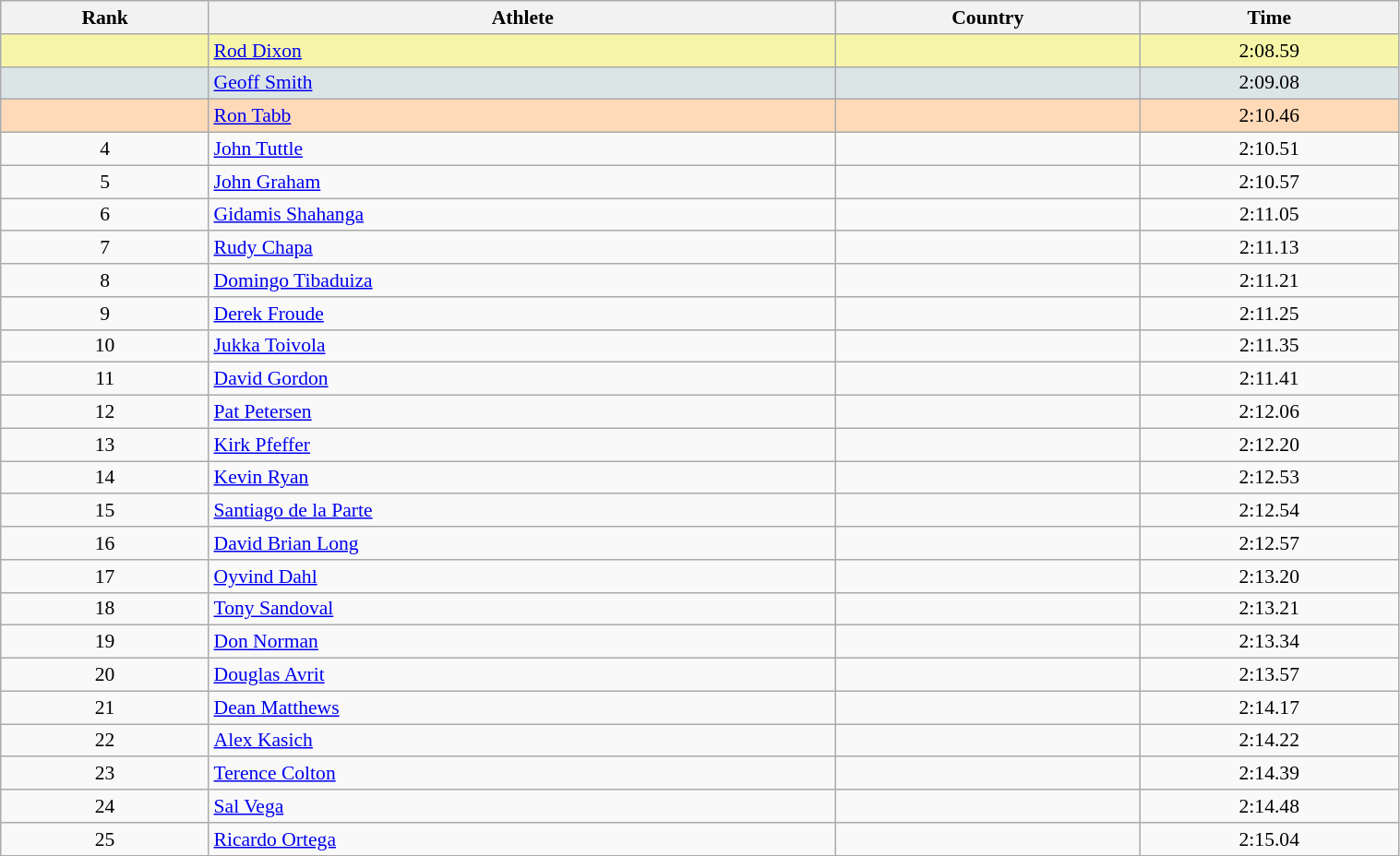<table class="wikitable" width=80% style="font-size:90%; text-align:left;">
<tr>
<th>Rank</th>
<th>Athlete</th>
<th>Country</th>
<th>Time</th>
</tr>
<tr bgcolor="#F7F6A8">
<td align=center></td>
<td><a href='#'>Rod Dixon</a></td>
<td></td>
<td align="center">2:08.59</td>
</tr>
<tr bgcolor="#DCE5E5">
<td align=center></td>
<td><a href='#'>Geoff Smith</a></td>
<td></td>
<td align="center">2:09.08</td>
</tr>
<tr bgcolor="#FFDAB9">
<td align=center></td>
<td><a href='#'>Ron Tabb</a></td>
<td></td>
<td align="center">2:10.46</td>
</tr>
<tr>
<td align=center>4</td>
<td><a href='#'>John Tuttle</a></td>
<td></td>
<td align="center">2:10.51</td>
</tr>
<tr>
<td align=center>5</td>
<td><a href='#'>John Graham</a></td>
<td></td>
<td align="center">2:10.57</td>
</tr>
<tr>
<td align=center>6</td>
<td><a href='#'>Gidamis Shahanga</a></td>
<td></td>
<td align="center">2:11.05</td>
</tr>
<tr>
<td align=center>7</td>
<td><a href='#'>Rudy Chapa</a></td>
<td></td>
<td align="center">2:11.13</td>
</tr>
<tr>
<td align=center>8</td>
<td><a href='#'>Domingo Tibaduiza</a></td>
<td></td>
<td align="center">2:11.21</td>
</tr>
<tr>
<td align=center>9</td>
<td><a href='#'>Derek Froude</a></td>
<td></td>
<td align="center">2:11.25</td>
</tr>
<tr>
<td align=center>10</td>
<td><a href='#'>Jukka Toivola</a></td>
<td></td>
<td align="center">2:11.35</td>
</tr>
<tr>
<td align=center>11</td>
<td><a href='#'>David Gordon</a></td>
<td></td>
<td align="center">2:11.41</td>
</tr>
<tr>
<td align=center>12</td>
<td><a href='#'>Pat Petersen</a></td>
<td></td>
<td align="center">2:12.06</td>
</tr>
<tr>
<td align=center>13</td>
<td><a href='#'>Kirk Pfeffer</a></td>
<td></td>
<td align="center">2:12.20</td>
</tr>
<tr>
<td align=center>14</td>
<td><a href='#'>Kevin Ryan</a></td>
<td></td>
<td align="center">2:12.53</td>
</tr>
<tr>
<td align=center>15</td>
<td><a href='#'>Santiago de la Parte</a></td>
<td></td>
<td align="center">2:12.54</td>
</tr>
<tr>
<td align=center>16</td>
<td><a href='#'>David Brian Long</a></td>
<td></td>
<td align="center">2:12.57</td>
</tr>
<tr>
<td align=center>17</td>
<td><a href='#'>Oyvind Dahl</a></td>
<td></td>
<td align="center">2:13.20</td>
</tr>
<tr>
<td align=center>18</td>
<td><a href='#'>Tony Sandoval</a></td>
<td></td>
<td align="center">2:13.21</td>
</tr>
<tr>
<td align=center>19</td>
<td><a href='#'>Don Norman</a></td>
<td></td>
<td align="center">2:13.34</td>
</tr>
<tr>
<td align=center>20</td>
<td><a href='#'>Douglas Avrit</a></td>
<td></td>
<td align="center">2:13.57</td>
</tr>
<tr>
<td align=center>21</td>
<td><a href='#'>Dean Matthews</a></td>
<td></td>
<td align="center">2:14.17</td>
</tr>
<tr>
<td align=center>22</td>
<td><a href='#'>Alex Kasich</a></td>
<td></td>
<td align="center">2:14.22</td>
</tr>
<tr>
<td align=center>23</td>
<td><a href='#'>Terence Colton</a></td>
<td></td>
<td align="center">2:14.39</td>
</tr>
<tr>
<td align=center>24</td>
<td><a href='#'>Sal Vega</a></td>
<td></td>
<td align="center">2:14.48</td>
</tr>
<tr>
<td align=center>25</td>
<td><a href='#'>Ricardo Ortega</a></td>
<td></td>
<td align="center">2:15.04</td>
</tr>
</table>
